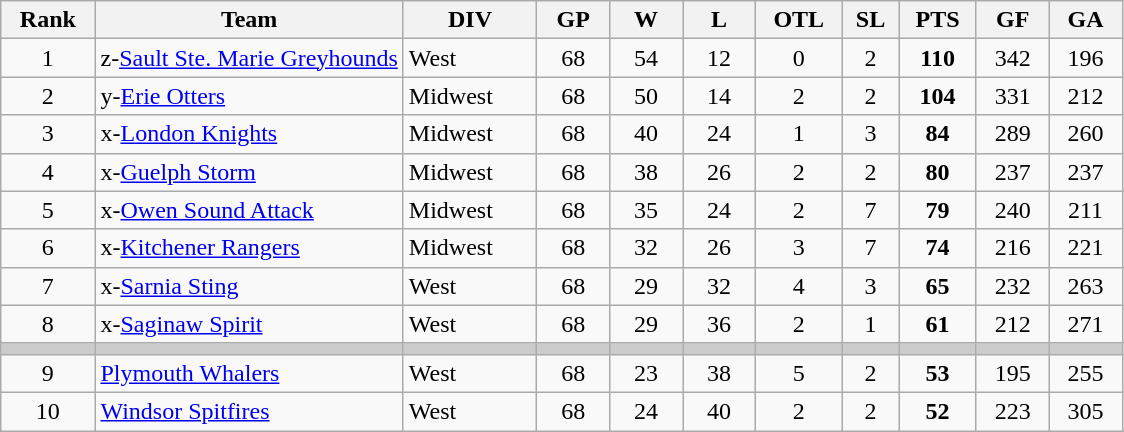<table class="wikitable sortable" style="text-align:center">
<tr>
<th>Rank</th>
<th width="27.5%">Team</th>
<th>DIV</th>
<th width="6.5%">GP</th>
<th width="6.5%">W</th>
<th width="6.5%">L</th>
<th>OTL</th>
<th>SL</th>
<th>PTS</th>
<th width="6.5%">GF</th>
<th width="6.5%">GA</th>
</tr>
<tr>
<td>1</td>
<td align=left>z-<a href='#'>Sault Ste. Marie Greyhounds</a></td>
<td align=left>West</td>
<td>68</td>
<td>54</td>
<td>12</td>
<td>0</td>
<td>2</td>
<td><strong>110</strong></td>
<td>342</td>
<td>196</td>
</tr>
<tr>
<td>2</td>
<td align=left>y-<a href='#'>Erie Otters</a></td>
<td align=left>Midwest</td>
<td>68</td>
<td>50</td>
<td>14</td>
<td>2</td>
<td>2</td>
<td><strong>104</strong></td>
<td>331</td>
<td>212</td>
</tr>
<tr>
<td>3</td>
<td align=left>x-<a href='#'>London Knights</a></td>
<td align=left>Midwest</td>
<td>68</td>
<td>40</td>
<td>24</td>
<td>1</td>
<td>3</td>
<td><strong>84</strong></td>
<td>289</td>
<td>260</td>
</tr>
<tr>
<td>4</td>
<td align=left>x-<a href='#'>Guelph Storm</a></td>
<td align=left>Midwest</td>
<td>68</td>
<td>38</td>
<td>26</td>
<td>2</td>
<td>2</td>
<td><strong>80</strong></td>
<td>237</td>
<td>237</td>
</tr>
<tr>
<td>5</td>
<td align=left>x-<a href='#'>Owen Sound Attack</a></td>
<td align=left>Midwest</td>
<td>68</td>
<td>35</td>
<td>24</td>
<td>2</td>
<td>7</td>
<td><strong>79</strong></td>
<td>240</td>
<td>211</td>
</tr>
<tr>
<td>6</td>
<td align=left>x-<a href='#'>Kitchener Rangers</a></td>
<td align=left>Midwest</td>
<td>68</td>
<td>32</td>
<td>26</td>
<td>3</td>
<td>7</td>
<td><strong>74</strong></td>
<td>216</td>
<td>221</td>
</tr>
<tr>
<td>7</td>
<td align=left>x-<a href='#'>Sarnia Sting</a></td>
<td align=left>West</td>
<td>68</td>
<td>29</td>
<td>32</td>
<td>4</td>
<td>3</td>
<td><strong>65</strong></td>
<td>232</td>
<td>263</td>
</tr>
<tr>
<td>8</td>
<td align=left>x-<a href='#'>Saginaw Spirit</a></td>
<td align=left>West</td>
<td>68</td>
<td>29</td>
<td>36</td>
<td>2</td>
<td>1</td>
<td><strong>61</strong></td>
<td>212</td>
<td>271</td>
</tr>
<tr style="background-color:#cccccc;">
<td></td>
<td></td>
<td></td>
<td></td>
<td></td>
<td></td>
<td></td>
<td></td>
<td></td>
<td></td>
<td></td>
</tr>
<tr>
<td>9</td>
<td align=left><a href='#'>Plymouth Whalers</a></td>
<td align=left>West</td>
<td>68</td>
<td>23</td>
<td>38</td>
<td>5</td>
<td>2</td>
<td><strong>53</strong></td>
<td>195</td>
<td>255</td>
</tr>
<tr>
<td>10</td>
<td align=left><a href='#'>Windsor Spitfires</a></td>
<td align=left>West</td>
<td>68</td>
<td>24</td>
<td>40</td>
<td>2</td>
<td>2</td>
<td><strong>52</strong></td>
<td>223</td>
<td>305</td>
</tr>
</table>
